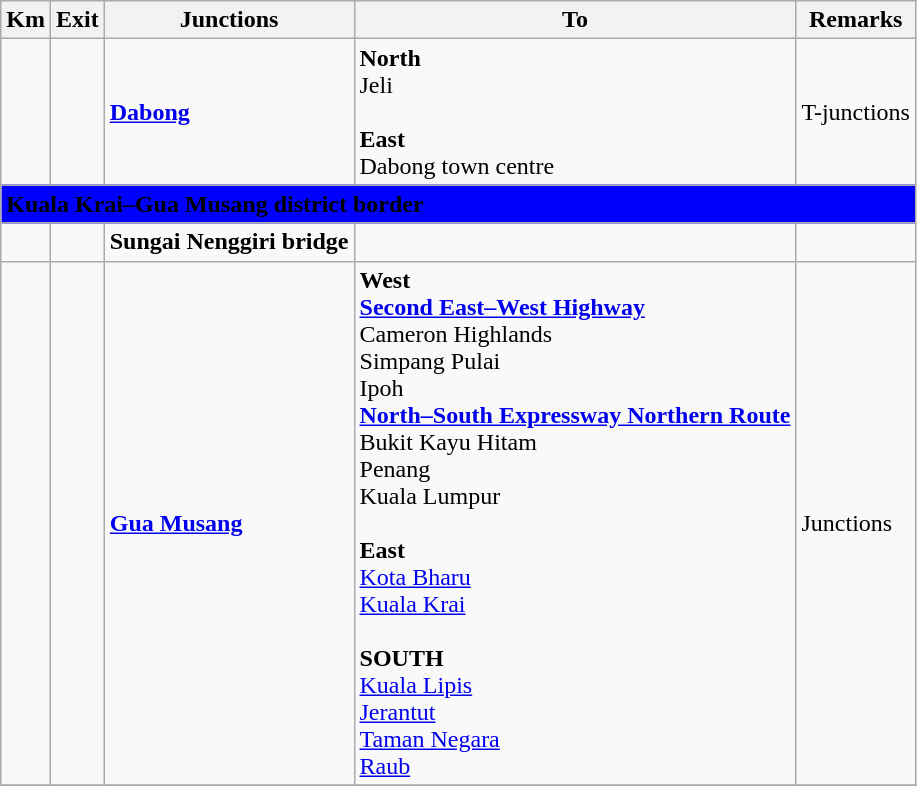<table class="wikitable">
<tr>
<th>Km</th>
<th>Exit</th>
<th>Junctions</th>
<th>To</th>
<th>Remarks</th>
</tr>
<tr>
<td></td>
<td></td>
<td><strong><a href='#'>Dabong</a></strong></td>
<td><strong>North</strong><br> Jeli<br><br><strong>East</strong><br> Dabong town centre</td>
<td>T-junctions</td>
</tr>
<tr>
<td style="width:600px" colspan="6" style="text-align:center" bgcolor="blue"><strong><span>Kuala Krai–Gua Musang district border</span></strong></td>
</tr>
<tr>
<td></td>
<td></td>
<td><strong>Sungai Nenggiri bridge</strong></td>
<td></td>
<td></td>
</tr>
<tr>
<td></td>
<td></td>
<td><strong><a href='#'>Gua Musang</a></strong></td>
<td><strong>West</strong><br><strong><a href='#'>Second East–West Highway</a></strong><br>Cameron Highlands<br>Simpang Pulai<br>Ipoh<br>  <strong><a href='#'>North–South Expressway Northern Route</a></strong><br>Bukit Kayu Hitam<br>Penang<br>Kuala Lumpur<br><br><strong>East</strong><br> <a href='#'>Kota Bharu</a><br> <a href='#'>Kuala Krai</a><br><br><strong>SOUTH</strong><br> <a href='#'>Kuala Lipis</a><br> <a href='#'>Jerantut</a><br> <a href='#'>Taman Negara</a><br> <a href='#'>Raub</a></td>
<td>Junctions</td>
</tr>
<tr>
</tr>
</table>
